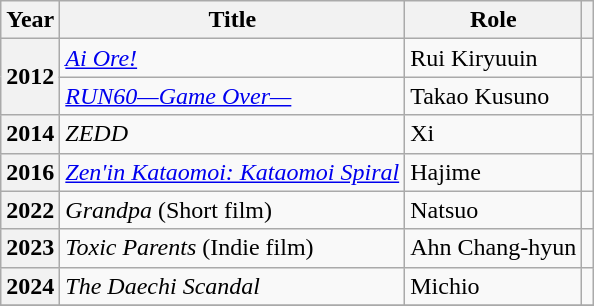<table class="wikitable sortable plainrowheaders">
<tr>
<th scope="col">Year</th>
<th scope="col">Title</th>
<th scope="col">Role</th>
<th scope="col" class="unsortable"></th>
</tr>
<tr>
<th scope="row" rowspan="2">2012</th>
<td><em><a href='#'>Ai Ore!</a></em></td>
<td>Rui Kiryuuin</td>
<td></td>
</tr>
<tr>
<td><em><a href='#'>RUN60—Game Over—</a></em></td>
<td>Takao Kusuno</td>
<td></td>
</tr>
<tr>
<th scope="row">2014</th>
<td><em>ZEDD</em></td>
<td>Xi</td>
</tr>
<tr>
<th scope="row">2016</th>
<td><em><a href='#'>Zen'in Kataomoi: Kataomoi Spiral</a></em></td>
<td>Hajime</td>
<td></td>
</tr>
<tr>
<th scope="row">2022</th>
<td><em>Grandpa</em> (Short film)</td>
<td>Natsuo</td>
<td></td>
</tr>
<tr>
<th scope="row">2023</th>
<td><em>Toxic Parents</em> (Indie film)</td>
<td>Ahn Chang-hyun</td>
<td></td>
</tr>
<tr>
<th scope="row">2024</th>
<td><em>The Daechi Scandal</em></td>
<td>Michio</td>
<td></td>
</tr>
<tr>
</tr>
</table>
